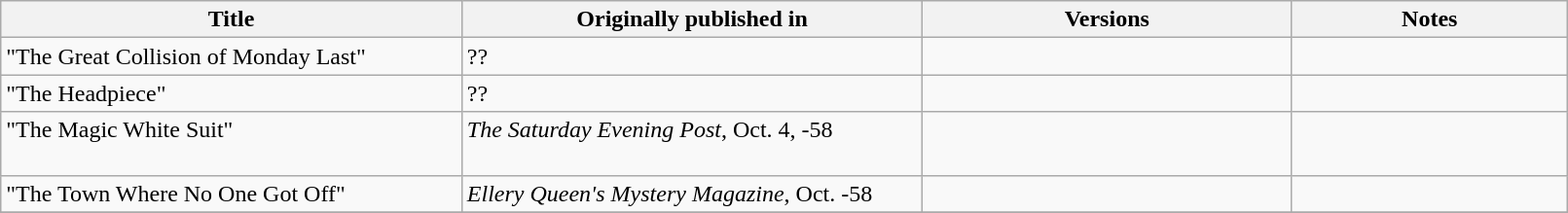<table class="wikitable" style="width: 85%" style="width: 85%">
<tr valign="top">
<th width="25%">Title</th>
<th width="25%">Originally published in</th>
<th width="20%">Versions</th>
<th width="15%">Notes</th>
</tr>
<tr valign="top">
<td>"The Great Collision of Monday Last"</td>
<td>??</td>
<td></td>
<td></td>
</tr>
<tr valign="top">
<td>"The Headpiece"</td>
<td>??</td>
<td></td>
<td></td>
</tr>
<tr valign="top">
<td>"The Magic White Suit" <br><br></td>
<td><em>The Saturday Evening Post</em>, Oct. 4, -58</td>
<td></td>
<td></td>
</tr>
<tr valign="top">
<td>"The Town Where No One Got Off"</td>
<td><em>Ellery Queen's Mystery Magazine</em>, Oct. -58</td>
<td></td>
<td></td>
</tr>
<tr valign="top">
</tr>
</table>
